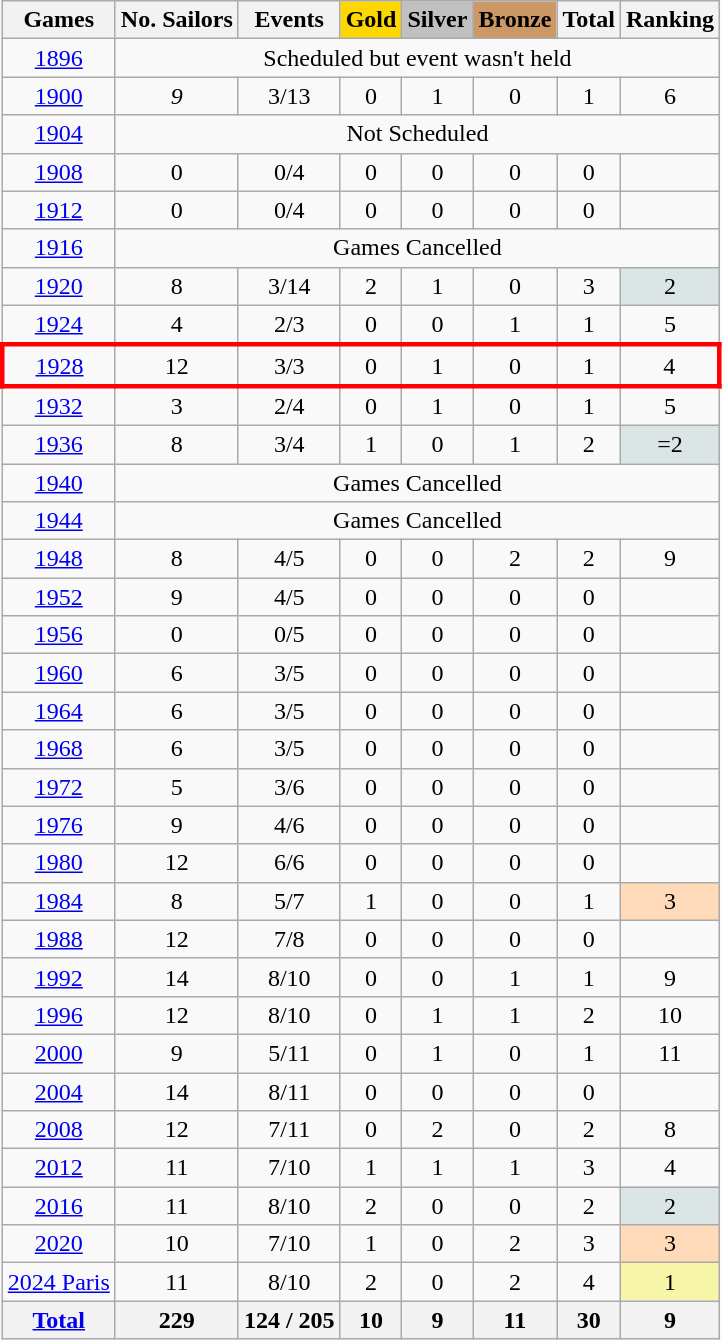<table class="wikitable sortable" style="text-align:center">
<tr>
<th>Games</th>
<th>No. Sailors</th>
<th>Events</th>
<th style="background-color:gold;">Gold</th>
<th style="background-color:silver;">Silver</th>
<th style="background-color:#c96;">Bronze</th>
<th>Total</th>
<th>Ranking</th>
</tr>
<tr>
<td><a href='#'>1896</a></td>
<td colspan=7>Scheduled but event wasn't held</td>
</tr>
<tr>
<td><a href='#'>1900</a></td>
<td><em>9</em></td>
<td>3/13</td>
<td>0</td>
<td>1</td>
<td>0</td>
<td>1</td>
<td>6</td>
</tr>
<tr>
<td><a href='#'>1904</a></td>
<td colspan=7>Not Scheduled</td>
</tr>
<tr>
<td><a href='#'>1908</a></td>
<td>0</td>
<td>0/4</td>
<td>0</td>
<td>0</td>
<td>0</td>
<td>0</td>
<td></td>
</tr>
<tr>
<td><a href='#'>1912</a></td>
<td>0</td>
<td>0/4</td>
<td>0</td>
<td>0</td>
<td>0</td>
<td>0</td>
<td></td>
</tr>
<tr>
<td><a href='#'>1916</a></td>
<td colspan=7>Games Cancelled</td>
</tr>
<tr>
<td><a href='#'>1920</a></td>
<td>8</td>
<td>3/14</td>
<td>2</td>
<td>1</td>
<td>0</td>
<td>3</td>
<td bgcolor=dce5e5>2</td>
</tr>
<tr>
<td><a href='#'>1924</a></td>
<td>4</td>
<td>2/3</td>
<td>0</td>
<td>0</td>
<td>1</td>
<td>1</td>
<td>5</td>
</tr>
<tr align=center style="border: 3px solid red">
<td><a href='#'>1928</a></td>
<td>12</td>
<td>3/3</td>
<td>0</td>
<td>1</td>
<td>0</td>
<td>1</td>
<td>4</td>
</tr>
<tr>
<td><a href='#'>1932</a></td>
<td>3</td>
<td>2/4</td>
<td>0</td>
<td>1</td>
<td>0</td>
<td>1</td>
<td>5</td>
</tr>
<tr>
<td><a href='#'>1936</a></td>
<td>8</td>
<td>3/4</td>
<td>1</td>
<td>0</td>
<td>1</td>
<td>2</td>
<td bgcolor=dce5e5>=2</td>
</tr>
<tr>
<td><a href='#'>1940</a></td>
<td colspan=7>Games Cancelled</td>
</tr>
<tr>
<td><a href='#'>1944</a></td>
<td colspan=7>Games Cancelled</td>
</tr>
<tr>
<td><a href='#'>1948</a></td>
<td>8</td>
<td>4/5</td>
<td>0</td>
<td>0</td>
<td>2</td>
<td>2</td>
<td>9</td>
</tr>
<tr>
<td><a href='#'>1952</a></td>
<td>9</td>
<td>4/5</td>
<td>0</td>
<td>0</td>
<td>0</td>
<td>0</td>
<td></td>
</tr>
<tr>
<td><a href='#'>1956</a></td>
<td>0</td>
<td>0/5</td>
<td>0</td>
<td>0</td>
<td>0</td>
<td>0</td>
<td></td>
</tr>
<tr>
<td><a href='#'>1960</a></td>
<td>6</td>
<td>3/5</td>
<td>0</td>
<td>0</td>
<td>0</td>
<td>0</td>
<td></td>
</tr>
<tr>
<td><a href='#'>1964</a></td>
<td>6</td>
<td>3/5</td>
<td>0</td>
<td>0</td>
<td>0</td>
<td>0</td>
<td></td>
</tr>
<tr>
<td><a href='#'>1968</a></td>
<td>6</td>
<td>3/5</td>
<td>0</td>
<td>0</td>
<td>0</td>
<td>0</td>
<td></td>
</tr>
<tr>
<td><a href='#'>1972</a></td>
<td>5</td>
<td>3/6</td>
<td>0</td>
<td>0</td>
<td>0</td>
<td>0</td>
<td></td>
</tr>
<tr>
<td><a href='#'>1976</a></td>
<td>9</td>
<td>4/6</td>
<td>0</td>
<td>0</td>
<td>0</td>
<td>0</td>
<td></td>
</tr>
<tr>
<td><a href='#'>1980</a></td>
<td>12</td>
<td>6/6</td>
<td>0</td>
<td>0</td>
<td>0</td>
<td>0</td>
<td></td>
</tr>
<tr>
<td><a href='#'>1984</a></td>
<td>8</td>
<td>5/7</td>
<td>1</td>
<td>0</td>
<td>0</td>
<td>1</td>
<td bgcolor=ffdab9>3</td>
</tr>
<tr>
<td><a href='#'>1988</a></td>
<td>12</td>
<td>7/8</td>
<td>0</td>
<td>0</td>
<td>0</td>
<td>0</td>
<td></td>
</tr>
<tr>
<td><a href='#'>1992</a></td>
<td>14</td>
<td>8/10</td>
<td>0</td>
<td>0</td>
<td>1</td>
<td>1</td>
<td>9</td>
</tr>
<tr>
<td><a href='#'>1996</a></td>
<td>12</td>
<td>8/10</td>
<td>0</td>
<td>1</td>
<td>1</td>
<td>2</td>
<td>10</td>
</tr>
<tr>
<td><a href='#'>2000</a></td>
<td>9</td>
<td>5/11</td>
<td>0</td>
<td>1</td>
<td>0</td>
<td>1</td>
<td>11</td>
</tr>
<tr>
<td><a href='#'>2004</a></td>
<td>14</td>
<td>8/11</td>
<td>0</td>
<td>0</td>
<td>0</td>
<td>0</td>
<td></td>
</tr>
<tr>
<td><a href='#'>2008</a></td>
<td>12</td>
<td>7/11</td>
<td>0</td>
<td>2</td>
<td>0</td>
<td>2</td>
<td>8</td>
</tr>
<tr>
<td><a href='#'>2012</a></td>
<td>11</td>
<td>7/10</td>
<td>1</td>
<td>1</td>
<td>1</td>
<td>3</td>
<td>4</td>
</tr>
<tr>
<td><a href='#'>2016</a></td>
<td>11</td>
<td>8/10</td>
<td>2</td>
<td>0</td>
<td>0</td>
<td>2</td>
<td bgcolor=dce5e5>2</td>
</tr>
<tr>
<td><a href='#'>2020</a></td>
<td>10</td>
<td>7/10</td>
<td>1</td>
<td>0</td>
<td>2</td>
<td>3</td>
<td bgcolor=ffdab9>3</td>
</tr>
<tr>
<td><a href='#'>2024 Paris</a></td>
<td>11</td>
<td>8/10</td>
<td>2</td>
<td>0</td>
<td>2</td>
<td>4</td>
<td bgcolor=F7F6A8>1</td>
</tr>
<tr>
<th><a href='#'>Total</a></th>
<th>229</th>
<th>124 / 205</th>
<th>10</th>
<th>9</th>
<th>11</th>
<th>30</th>
<th>9</th>
</tr>
</table>
